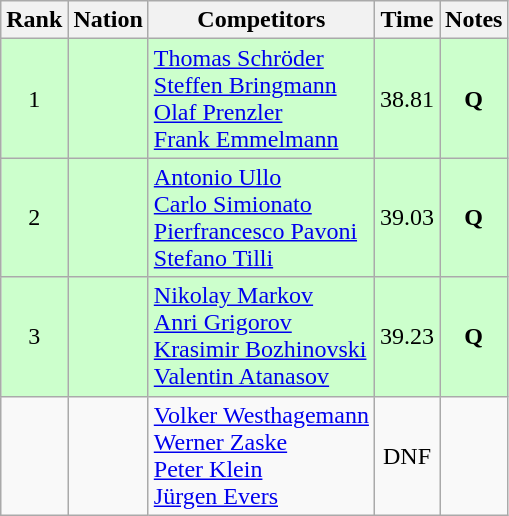<table class="wikitable sortable" style="text-align:center">
<tr>
<th>Rank</th>
<th>Nation</th>
<th>Competitors</th>
<th>Time</th>
<th>Notes</th>
</tr>
<tr bgcolor=ccffcc>
<td>1</td>
<td align=left></td>
<td align=left><a href='#'>Thomas Schröder</a><br><a href='#'>Steffen Bringmann</a><br><a href='#'>Olaf Prenzler</a><br><a href='#'>Frank Emmelmann</a></td>
<td>38.81</td>
<td><strong>Q</strong></td>
</tr>
<tr bgcolor=ccffcc>
<td>2</td>
<td align=left></td>
<td align=left><a href='#'>Antonio Ullo</a><br><a href='#'>Carlo Simionato</a><br><a href='#'>Pierfrancesco Pavoni</a><br><a href='#'>Stefano Tilli</a></td>
<td>39.03</td>
<td><strong>Q</strong></td>
</tr>
<tr bgcolor=ccffcc>
<td>3</td>
<td align=left></td>
<td align=left><a href='#'>Nikolay Markov</a><br><a href='#'>Anri Grigorov</a><br><a href='#'>Krasimir Bozhinovski</a><br><a href='#'>Valentin Atanasov</a></td>
<td>39.23</td>
<td><strong>Q</strong></td>
</tr>
<tr>
<td></td>
<td align=left></td>
<td align=left><a href='#'>Volker Westhagemann</a><br><a href='#'>Werner Zaske</a><br><a href='#'>Peter Klein</a><br><a href='#'>Jürgen Evers</a></td>
<td>DNF</td>
<td></td>
</tr>
</table>
